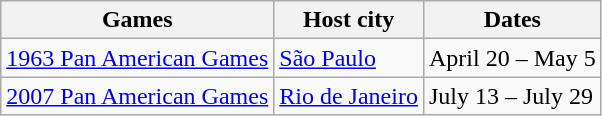<table class="wikitable">
<tr>
<th>Games</th>
<th>Host city</th>
<th>Dates </th>
</tr>
<tr>
<td><a href='#'>1963 Pan American Games</a></td>
<td><a href='#'>São Paulo</a></td>
<td>April 20 – May 5</td>
</tr>
<tr>
<td><a href='#'>2007 Pan American Games</a></td>
<td><a href='#'>Rio de Janeiro</a></td>
<td>July 13 – July 29 </td>
</tr>
</table>
